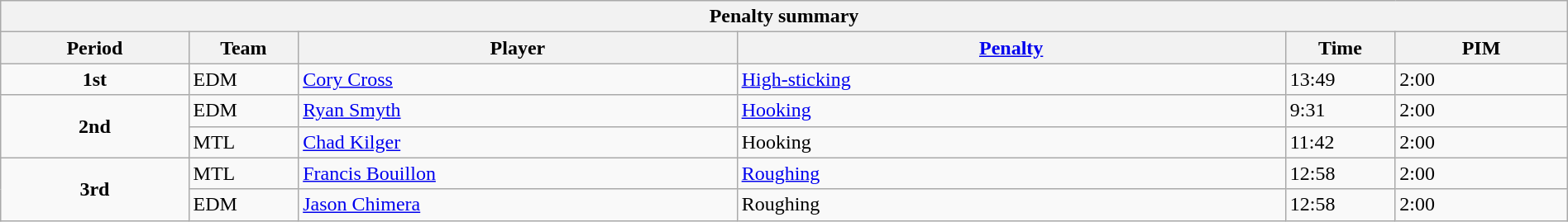<table style="width:100%;" class="wikitable">
<tr>
<th colspan=6>Penalty summary</th>
</tr>
<tr>
<th style="width:12%;">Period</th>
<th style="width:7%;">Team</th>
<th style="width:28%;">Player</th>
<th style="width:35%;"><a href='#'>Penalty</a></th>
<th style="width:7%;">Time</th>
<th style="width:11%;">PIM</th>
</tr>
<tr>
<td align=center><strong>1st</strong></td>
<td>EDM</td>
<td><a href='#'>Cory Cross</a></td>
<td><a href='#'>High-sticking</a></td>
<td>13:49</td>
<td>2:00</td>
</tr>
<tr>
<td rowspan="2" align=center><strong>2nd</strong></td>
<td>EDM</td>
<td><a href='#'>Ryan Smyth</a></td>
<td><a href='#'>Hooking</a></td>
<td>9:31</td>
<td>2:00</td>
</tr>
<tr>
<td>MTL</td>
<td><a href='#'>Chad Kilger</a></td>
<td>Hooking</td>
<td>11:42</td>
<td>2:00</td>
</tr>
<tr>
<td rowspan="2" align=center><strong>3rd</strong></td>
<td>MTL</td>
<td><a href='#'>Francis Bouillon</a></td>
<td><a href='#'>Roughing</a></td>
<td>12:58</td>
<td>2:00</td>
</tr>
<tr>
<td>EDM</td>
<td><a href='#'>Jason Chimera</a></td>
<td>Roughing</td>
<td>12:58</td>
<td>2:00</td>
</tr>
</table>
